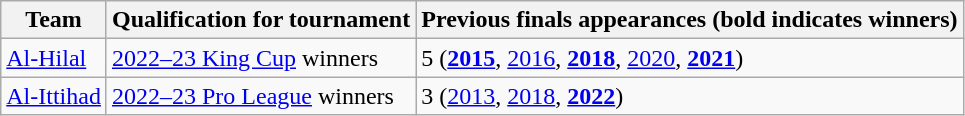<table class="wikitable">
<tr>
<th>Team</th>
<th>Qualification for tournament</th>
<th>Previous finals appearances (bold indicates winners)</th>
</tr>
<tr>
<td><a href='#'>Al-Hilal</a></td>
<td><a href='#'>2022–23 King Cup</a> winners</td>
<td>5 (<strong><a href='#'>2015</a></strong>, <a href='#'>2016</a>, <strong><a href='#'>2018</a></strong>, <a href='#'>2020</a>, <strong><a href='#'>2021</a></strong>)</td>
</tr>
<tr>
<td><a href='#'>Al-Ittihad</a></td>
<td><a href='#'>2022–23 Pro League</a> winners</td>
<td>3 (<a href='#'>2013</a>, <a href='#'>2018</a>, <strong><a href='#'>2022</a></strong>)</td>
</tr>
</table>
